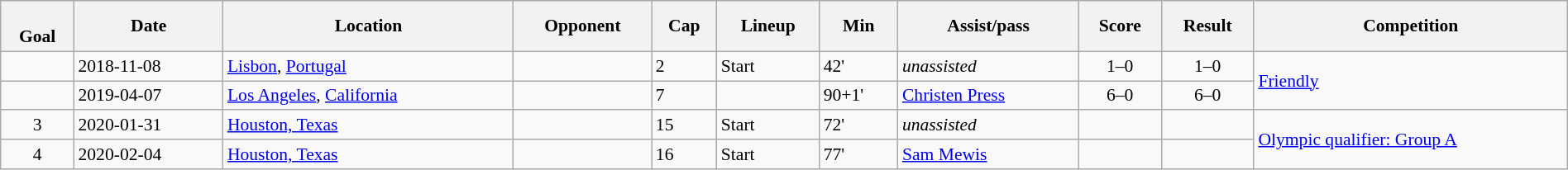<table class="wikitable collapsible sortable" style="width:100%; font-size:90%">
<tr>
<th data-sort-type="number"><br>Goal</th>
<th>Date</th>
<th>Location</th>
<th>Opponent</th>
<th>Cap</th>
<th data-sort-type="number">Lineup</th>
<th data-sort-type="number">Min</th>
<th>Assist/pass</th>
<th data-sort-type="number">Score</th>
<th data-sort-type="number">Result</th>
<th width="20%">Competition</th>
</tr>
<tr>
<td></td>
<td>2018-11-08</td>
<td><a href='#'>Lisbon</a>, <a href='#'>Portugal</a></td>
<td></td>
<td>2</td>
<td>Start</td>
<td>42'</td>
<td><em>unassisted</em></td>
<td style="text-align: center;">1–0</td>
<td style="text-align: center;">1–0</td>
<td rowspan=2 ><a href='#'>Friendly</a></td>
</tr>
<tr>
<td></td>
<td>2019-04-07</td>
<td><a href='#'>Los Angeles</a>, <a href='#'>California</a></td>
<td></td>
<td>7</td>
<td></td>
<td>90+1'</td>
<td><a href='#'>Christen Press</a></td>
<td style="text-align: center;">6–0</td>
<td style="text-align: center;">6–0</td>
</tr>
<tr>
<td align=center>3</td>
<td>2020-01-31</td>
<td><a href='#'>Houston, Texas</a></td>
<td></td>
<td>15</td>
<td>Start</td>
<td>72'</td>
<td><em>unassisted</em></td>
<td></td>
<td></td>
<td rowspan=2 ><a href='#'>Olympic qualifier: Group A</a></td>
</tr>
<tr>
<td align=center>4</td>
<td>2020-02-04</td>
<td><a href='#'>Houston, Texas</a></td>
<td></td>
<td>16</td>
<td>Start</td>
<td>77'</td>
<td><a href='#'>Sam Mewis</a></td>
<td></td>
<td></td>
</tr>
</table>
